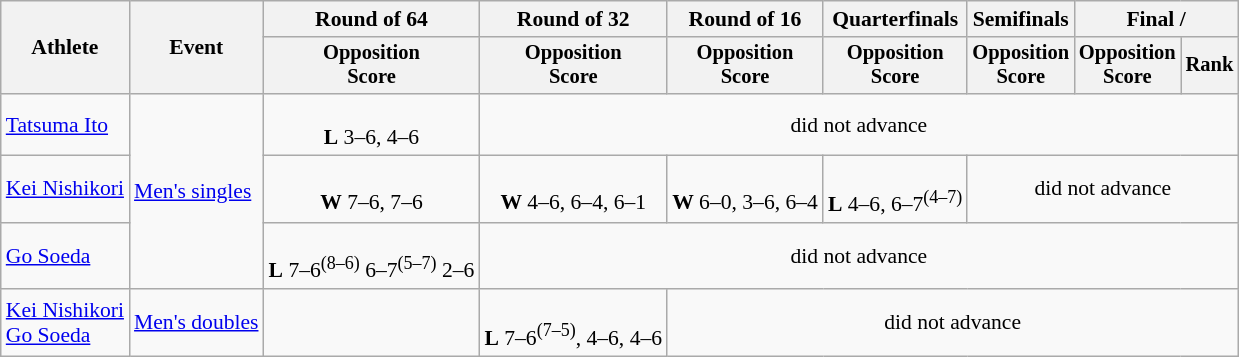<table class=wikitable style="font-size:90%">
<tr>
<th rowspan="2">Athlete</th>
<th rowspan="2">Event</th>
<th>Round of 64</th>
<th>Round of 32</th>
<th>Round of 16</th>
<th>Quarterfinals</th>
<th>Semifinals</th>
<th colspan=2>Final / </th>
</tr>
<tr style="font-size:95%">
<th>Opposition<br>Score</th>
<th>Opposition<br>Score</th>
<th>Opposition<br>Score</th>
<th>Opposition<br>Score</th>
<th>Opposition<br>Score</th>
<th>Opposition<br>Score</th>
<th>Rank</th>
</tr>
<tr align=center>
<td align=left><a href='#'>Tatsuma Ito</a></td>
<td align=left rowspan=3><a href='#'>Men's singles</a></td>
<td><br><strong>L</strong> 3–6, 4–6</td>
<td colspan=6>did not advance</td>
</tr>
<tr align=center>
<td align=left><a href='#'>Kei Nishikori</a></td>
<td><br><strong>W</strong> 7–6, 7–6</td>
<td><br><strong>W</strong> 4–6, 6–4, 6–1</td>
<td><br><strong>W</strong> 6–0, 3–6, 6–4</td>
<td><br><strong>L</strong> 4–6, 6–7<sup>(4–7)</sup></td>
<td colspan=3>did not advance</td>
</tr>
<tr align=center>
<td align=left><a href='#'>Go Soeda</a></td>
<td><br><strong>L</strong> 7–6<sup>(8–6)</sup> 6–7<sup>(5–7)</sup> 2–6</td>
<td colspan=6>did not advance</td>
</tr>
<tr align=center>
<td align=left><a href='#'>Kei Nishikori</a><br><a href='#'>Go Soeda</a></td>
<td align=left><a href='#'>Men's doubles</a></td>
<td></td>
<td><br><strong>L</strong> 7–6<sup>(7–5)</sup>, 4–6, 4–6</td>
<td colspan=5>did not advance</td>
</tr>
</table>
